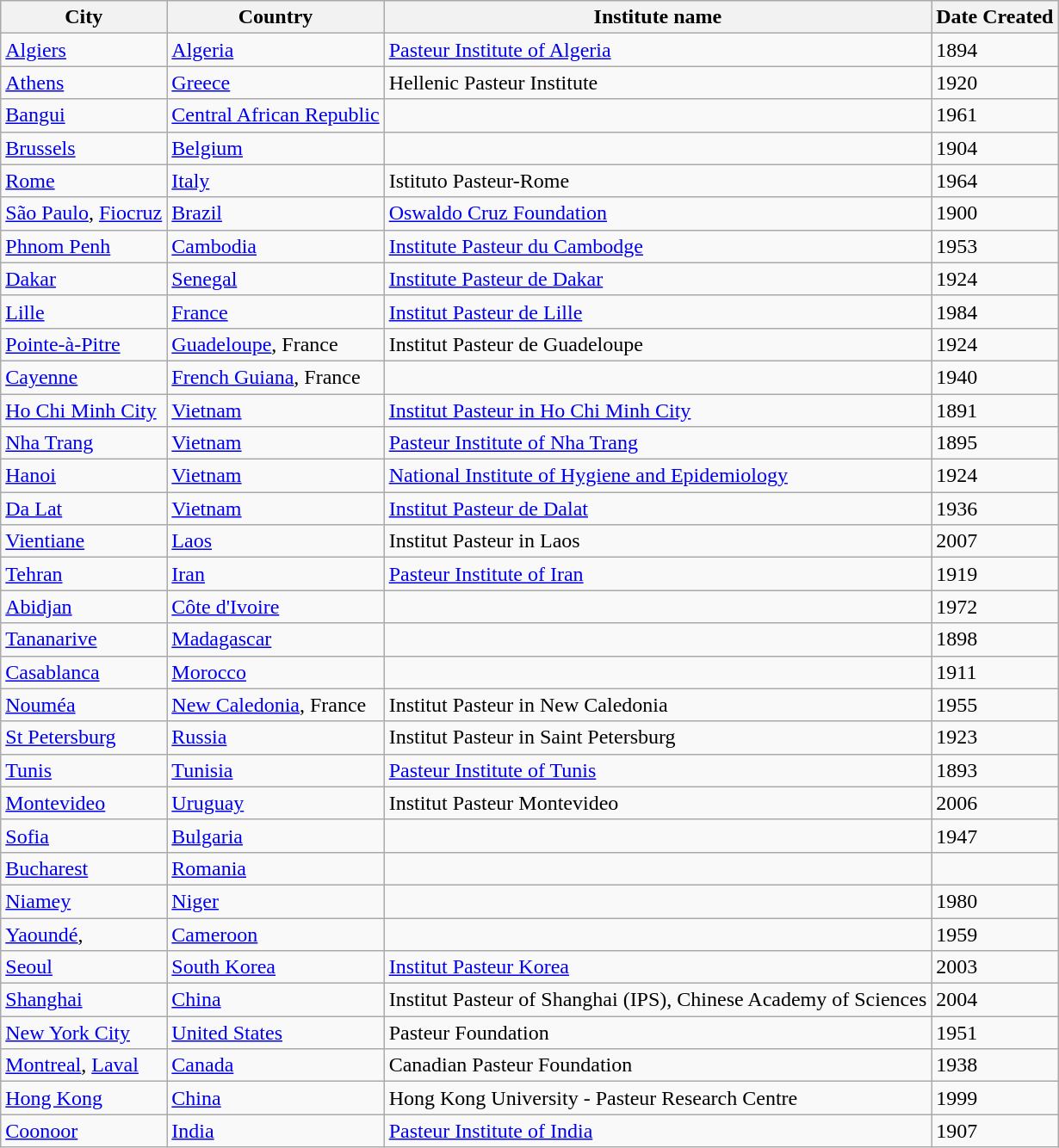<table class="wikitable sortable">
<tr>
<th>City</th>
<th>Country</th>
<th>Institute name</th>
<th>Date Created</th>
</tr>
<tr>
<td><a href='#'>Algiers</a></td>
<td><a href='#'>Algeria</a></td>
<td><a href='#'>Pasteur Institute of Algeria</a></td>
<td>1894</td>
</tr>
<tr>
<td><a href='#'>Athens</a></td>
<td><a href='#'>Greece</a></td>
<td>Hellenic Pasteur Institute</td>
<td>1920</td>
</tr>
<tr>
<td><a href='#'>Bangui</a></td>
<td><a href='#'>Central African Republic</a></td>
<td></td>
<td>1961</td>
</tr>
<tr>
<td><a href='#'>Brussels</a></td>
<td><a href='#'>Belgium</a></td>
<td></td>
<td>1904</td>
</tr>
<tr>
<td><a href='#'>Rome</a></td>
<td><a href='#'>Italy</a></td>
<td>Istituto Pasteur-Rome</td>
<td>1964</td>
</tr>
<tr>
<td><a href='#'>São Paulo</a>, <a href='#'>Fiocruz</a></td>
<td><a href='#'>Brazil</a></td>
<td><a href='#'>Oswaldo Cruz Foundation</a></td>
<td>1900</td>
</tr>
<tr>
<td><a href='#'>Phnom Penh</a></td>
<td><a href='#'>Cambodia</a></td>
<td><a href='#'>Institute Pasteur du Cambodge</a></td>
<td>1953</td>
</tr>
<tr>
<td><a href='#'>Dakar</a></td>
<td><a href='#'>Senegal</a></td>
<td><a href='#'>Institute Pasteur de Dakar</a></td>
<td>1924</td>
</tr>
<tr>
<td><a href='#'>Lille</a></td>
<td><a href='#'>France</a></td>
<td><a href='#'>Institut Pasteur de Lille</a></td>
<td>1984</td>
</tr>
<tr>
<td><a href='#'>Pointe-à-Pitre</a></td>
<td><a href='#'>Guadeloupe</a>, France</td>
<td>Institut Pasteur de Guadeloupe</td>
<td>1924</td>
</tr>
<tr>
<td><a href='#'>Cayenne</a></td>
<td><a href='#'>French Guiana</a>, France</td>
<td></td>
<td>1940</td>
</tr>
<tr>
<td><a href='#'>Ho Chi Minh City</a></td>
<td><a href='#'>Vietnam</a></td>
<td><a href='#'>Institut Pasteur in Ho Chi Minh City</a></td>
<td>1891</td>
</tr>
<tr>
<td><a href='#'>Nha Trang</a></td>
<td><a href='#'>Vietnam</a></td>
<td><a href='#'>Pasteur Institute of Nha Trang</a></td>
<td>1895</td>
</tr>
<tr>
<td><a href='#'>Hanoi</a></td>
<td><a href='#'>Vietnam</a></td>
<td><a href='#'>National Institute of Hygiene and Epidemiology</a></td>
<td>1924</td>
</tr>
<tr>
<td><a href='#'>Da Lat</a></td>
<td><a href='#'>Vietnam</a></td>
<td><a href='#'>Institut Pasteur de Dalat</a></td>
<td>1936</td>
</tr>
<tr>
<td><a href='#'>Vientiane</a></td>
<td><a href='#'>Laos</a></td>
<td>Institut Pasteur in Laos</td>
<td>2007</td>
</tr>
<tr>
<td><a href='#'>Tehran</a></td>
<td><a href='#'>Iran</a></td>
<td><a href='#'>Pasteur Institute of Iran</a></td>
<td>1919</td>
</tr>
<tr>
<td><a href='#'>Abidjan</a></td>
<td><a href='#'>Côte d'Ivoire</a></td>
<td></td>
<td>1972</td>
</tr>
<tr>
<td><a href='#'>Tananarive</a></td>
<td><a href='#'>Madagascar</a></td>
<td></td>
<td>1898</td>
</tr>
<tr>
<td><a href='#'>Casablanca</a></td>
<td><a href='#'>Morocco</a></td>
<td></td>
<td>1911</td>
</tr>
<tr>
<td><a href='#'>Nouméa</a></td>
<td><a href='#'>New Caledonia</a>, France</td>
<td>Institut Pasteur in New Caledonia</td>
<td>1955</td>
</tr>
<tr>
<td><a href='#'>St Petersburg</a></td>
<td><a href='#'>Russia</a></td>
<td>Institut Pasteur in Saint Petersburg</td>
<td>1923</td>
</tr>
<tr>
<td><a href='#'>Tunis</a></td>
<td><a href='#'>Tunisia</a></td>
<td><a href='#'>Pasteur Institute of Tunis</a></td>
<td>1893</td>
</tr>
<tr>
<td><a href='#'>Montevideo</a></td>
<td><a href='#'>Uruguay</a></td>
<td>Institut Pasteur Montevideo</td>
<td>2006</td>
</tr>
<tr>
<td><a href='#'>Sofia</a></td>
<td><a href='#'>Bulgaria</a></td>
<td></td>
<td>1947</td>
</tr>
<tr>
<td><a href='#'>Bucharest</a></td>
<td><a href='#'>Romania</a></td>
<td></td>
<td></td>
</tr>
<tr>
<td><a href='#'>Niamey</a></td>
<td><a href='#'>Niger</a></td>
<td></td>
<td>1980</td>
</tr>
<tr>
<td><a href='#'>Yaoundé</a>,</td>
<td><a href='#'>Cameroon</a></td>
<td></td>
<td>1959</td>
</tr>
<tr>
<td><a href='#'>Seoul</a></td>
<td><a href='#'>South Korea</a></td>
<td><a href='#'>Institut Pasteur Korea</a></td>
<td>2003</td>
</tr>
<tr>
<td><a href='#'>Shanghai</a></td>
<td><a href='#'>China</a></td>
<td>Institut Pasteur of Shanghai (IPS), Chinese Academy of Sciences</td>
<td>2004</td>
</tr>
<tr>
<td><a href='#'>New York City</a></td>
<td><a href='#'>United States</a></td>
<td>Pasteur Foundation</td>
<td>1951</td>
</tr>
<tr>
<td><a href='#'>Montreal</a>, <a href='#'>Laval</a></td>
<td><a href='#'>Canada</a></td>
<td>Canadian Pasteur Foundation</td>
<td>1938</td>
</tr>
<tr>
<td><a href='#'>Hong Kong</a></td>
<td><a href='#'>China</a></td>
<td>Hong Kong University - Pasteur Research Centre</td>
<td>1999</td>
</tr>
<tr>
<td><a href='#'>Coonoor</a></td>
<td><a href='#'>India</a></td>
<td><a href='#'>Pasteur Institute of India</a></td>
<td>1907</td>
</tr>
</table>
